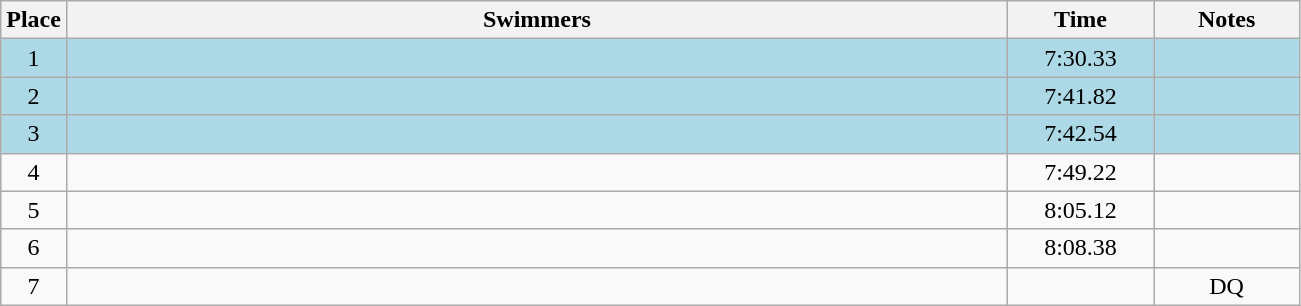<table class=wikitable style="text-align:center">
<tr>
<th>Place</th>
<th width=620>Swimmers</th>
<th width=90>Time</th>
<th width=90>Notes</th>
</tr>
<tr bgcolor=lightblue>
<td>1</td>
<td align=left></td>
<td>7:30.33</td>
<td></td>
</tr>
<tr bgcolor=lightblue>
<td>2</td>
<td align=left></td>
<td>7:41.82</td>
<td></td>
</tr>
<tr bgcolor=lightblue>
<td>3</td>
<td align=left></td>
<td>7:42.54</td>
<td></td>
</tr>
<tr>
<td>4</td>
<td align=left></td>
<td>7:49.22</td>
<td></td>
</tr>
<tr>
<td>5</td>
<td align=left></td>
<td>8:05.12</td>
<td></td>
</tr>
<tr>
<td>6</td>
<td align=left></td>
<td>8:08.38</td>
<td></td>
</tr>
<tr>
<td>7</td>
<td align=left></td>
<td></td>
<td>DQ</td>
</tr>
</table>
